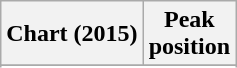<table class="wikitable sortable plainrowheaders" style="text-align:center">
<tr>
<th>Chart (2015)</th>
<th>Peak<br>position</th>
</tr>
<tr>
</tr>
<tr>
</tr>
<tr>
</tr>
</table>
